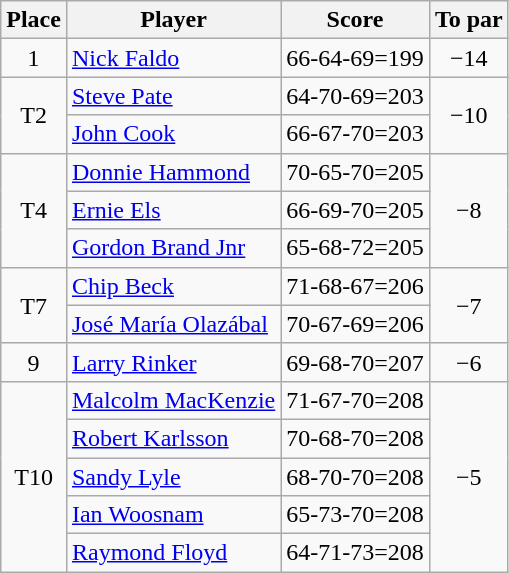<table class="wikitable">
<tr>
<th>Place</th>
<th>Player</th>
<th>Score</th>
<th>To par</th>
</tr>
<tr>
<td align=center>1</td>
<td> <a href='#'>Nick Faldo</a></td>
<td align=center>66-64-69=199</td>
<td align=center>−14</td>
</tr>
<tr>
<td rowspan="2" align=center>T2</td>
<td> <a href='#'>Steve Pate</a></td>
<td align=center>64-70-69=203</td>
<td rowspan="2" align=center>−10</td>
</tr>
<tr>
<td> <a href='#'>John Cook</a></td>
<td align=center>66-67-70=203</td>
</tr>
<tr>
<td rowspan="3" align=center>T4</td>
<td> <a href='#'>Donnie Hammond</a></td>
<td>70-65-70=205</td>
<td rowspan="3" align=center>−8</td>
</tr>
<tr>
<td> <a href='#'>Ernie Els</a></td>
<td>66-69-70=205</td>
</tr>
<tr>
<td> <a href='#'>Gordon Brand Jnr</a></td>
<td align=center>65-68-72=205</td>
</tr>
<tr>
<td rowspan="2" align=center>T7</td>
<td> <a href='#'>Chip Beck</a></td>
<td align=center>71-68-67=206</td>
<td rowspan="2" align=center>−7</td>
</tr>
<tr>
<td> <a href='#'>José María Olazábal</a></td>
<td align=center>70-67-69=206</td>
</tr>
<tr>
<td align=center>9</td>
<td> <a href='#'>Larry Rinker</a></td>
<td align=center>69-68-70=207</td>
<td align=center>−6</td>
</tr>
<tr>
<td rowspan="5" align=center>T10</td>
<td> <a href='#'>Malcolm MacKenzie</a></td>
<td align=center>71-67-70=208</td>
<td rowspan="5" align=center>−5</td>
</tr>
<tr>
<td> <a href='#'>Robert Karlsson</a></td>
<td align=center>70-68-70=208</td>
</tr>
<tr>
<td> <a href='#'>Sandy Lyle</a></td>
<td align=center>68-70-70=208</td>
</tr>
<tr>
<td> <a href='#'>Ian Woosnam</a></td>
<td align=center>65-73-70=208</td>
</tr>
<tr>
<td> <a href='#'>Raymond Floyd</a></td>
<td align=center>64-71-73=208</td>
</tr>
</table>
